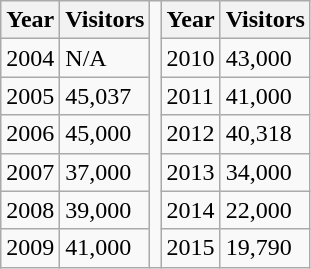<table class="wikitable">
<tr>
<th>Year</th>
<th>Visitors</th>
<th rowspan="8" style="background:transparent"></th>
<th>Year</th>
<th>Visitors</th>
</tr>
<tr>
<td>2004</td>
<td>N/A</td>
<td>2010</td>
<td>43,000</td>
</tr>
<tr>
<td>2005</td>
<td>45,037</td>
<td>2011</td>
<td>41,000</td>
</tr>
<tr>
<td>2006</td>
<td>45,000</td>
<td>2012</td>
<td>40,318</td>
</tr>
<tr>
<td>2007</td>
<td>37,000</td>
<td>2013</td>
<td>34,000</td>
</tr>
<tr>
<td>2008</td>
<td>39,000</td>
<td>2014</td>
<td>22,000</td>
</tr>
<tr>
<td>2009</td>
<td>41,000</td>
<td>2015</td>
<td>19,790</td>
</tr>
</table>
